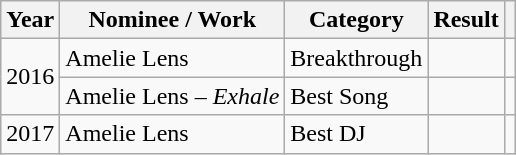<table class=wikitable>
<tr>
<th>Year</th>
<th>Nominee / Work</th>
<th>Category</th>
<th>Result</th>
<th></th>
</tr>
<tr>
<td rowspan="2">2016</td>
<td>Amelie Lens</td>
<td>Breakthrough</td>
<td></td>
<td></td>
</tr>
<tr>
<td>Amelie Lens – <em>Exhale</em></td>
<td>Best Song</td>
<td></td>
</tr>
<tr>
<td>2017</td>
<td>Amelie Lens</td>
<td>Best DJ</td>
<td></td>
<td></td>
</tr>
</table>
